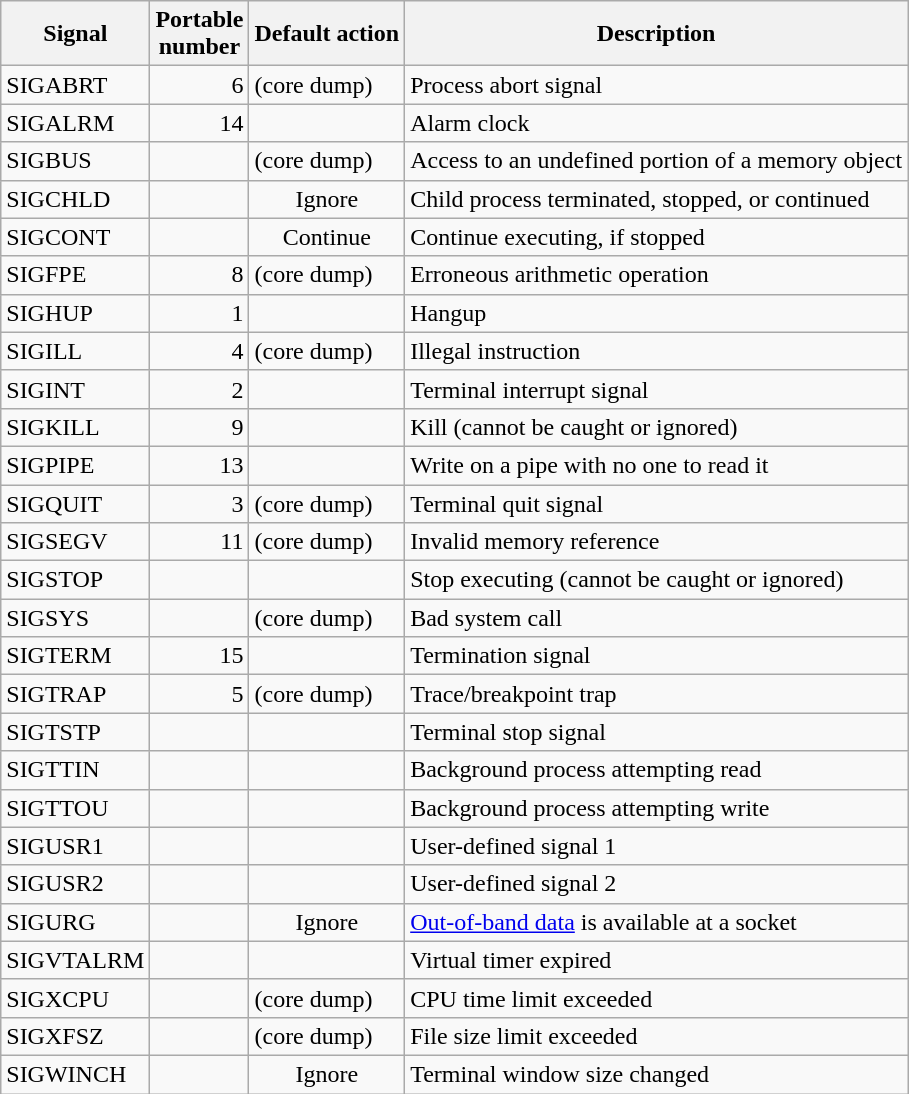<table class="wikitable sortable">
<tr>
<th>Signal</th>
<th data-sort-type="number">Portable<br>number</th>
<th>Default action</th>
<th class="unsortable">Description</th>
</tr>
<tr>
<td>SIGABRT</td>
<td style="text-align:right">6</td>
<td> (core dump)</td>
<td>Process abort signal</td>
</tr>
<tr>
<td>SIGALRM</td>
<td style="text-align:right">14</td>
<td></td>
<td>Alarm clock</td>
</tr>
<tr>
<td>SIGBUS</td>
<td></td>
<td> (core dump)</td>
<td>Access to an undefined portion of a memory object</td>
</tr>
<tr>
<td>SIGCHLD</td>
<td></td>
<td style="text-align:center">Ignore</td>
<td>Child process terminated, stopped, or continued</td>
</tr>
<tr>
<td>SIGCONT</td>
<td></td>
<td style="text-align:center">Continue</td>
<td>Continue executing, if stopped</td>
</tr>
<tr>
<td>SIGFPE</td>
<td style="text-align:right">8</td>
<td> (core dump)</td>
<td>Erroneous arithmetic operation</td>
</tr>
<tr>
<td>SIGHUP</td>
<td style="text-align:right">1</td>
<td></td>
<td>Hangup</td>
</tr>
<tr>
<td>SIGILL</td>
<td style="text-align:right">4</td>
<td> (core dump)</td>
<td>Illegal instruction</td>
</tr>
<tr>
<td>SIGINT</td>
<td style="text-align:right">2</td>
<td></td>
<td>Terminal interrupt signal</td>
</tr>
<tr>
<td>SIGKILL</td>
<td style="text-align:right">9</td>
<td></td>
<td>Kill (cannot be caught or ignored)</td>
</tr>
<tr>
<td>SIGPIPE</td>
<td style="text-align:right">13</td>
<td></td>
<td>Write on a pipe with no one to read it</td>
</tr>
<tr>
<td>SIGQUIT</td>
<td style="text-align:right">3</td>
<td> (core dump)</td>
<td>Terminal quit signal</td>
</tr>
<tr>
<td>SIGSEGV</td>
<td style="text-align:right">11</td>
<td> (core dump)</td>
<td>Invalid memory reference</td>
</tr>
<tr>
<td>SIGSTOP</td>
<td></td>
<td></td>
<td>Stop executing (cannot be caught or ignored)</td>
</tr>
<tr>
<td>SIGSYS</td>
<td></td>
<td> (core dump)</td>
<td>Bad system call</td>
</tr>
<tr>
<td>SIGTERM</td>
<td style="text-align:right">15</td>
<td></td>
<td>Termination signal</td>
</tr>
<tr>
<td>SIGTRAP</td>
<td style="text-align:right">5</td>
<td> (core dump)</td>
<td>Trace/breakpoint trap</td>
</tr>
<tr>
<td>SIGTSTP</td>
<td></td>
<td></td>
<td>Terminal stop signal</td>
</tr>
<tr>
<td>SIGTTIN</td>
<td></td>
<td></td>
<td>Background process attempting read</td>
</tr>
<tr>
<td>SIGTTOU</td>
<td></td>
<td></td>
<td>Background process attempting write</td>
</tr>
<tr>
<td>SIGUSR1</td>
<td></td>
<td></td>
<td>User-defined signal 1</td>
</tr>
<tr>
<td>SIGUSR2</td>
<td></td>
<td></td>
<td>User-defined signal 2</td>
</tr>
<tr>
<td>SIGURG</td>
<td></td>
<td style="text-align:center">Ignore</td>
<td><a href='#'>Out-of-band data</a> is available at a socket</td>
</tr>
<tr>
<td>SIGVTALRM</td>
<td></td>
<td></td>
<td>Virtual timer expired</td>
</tr>
<tr>
<td>SIGXCPU</td>
<td></td>
<td> (core dump)</td>
<td>CPU time limit exceeded</td>
</tr>
<tr>
<td>SIGXFSZ</td>
<td></td>
<td> (core dump)</td>
<td>File size limit exceeded</td>
</tr>
<tr>
<td>SIGWINCH</td>
<td></td>
<td style="text-align:center">Ignore</td>
<td>Terminal window size changed</td>
</tr>
</table>
